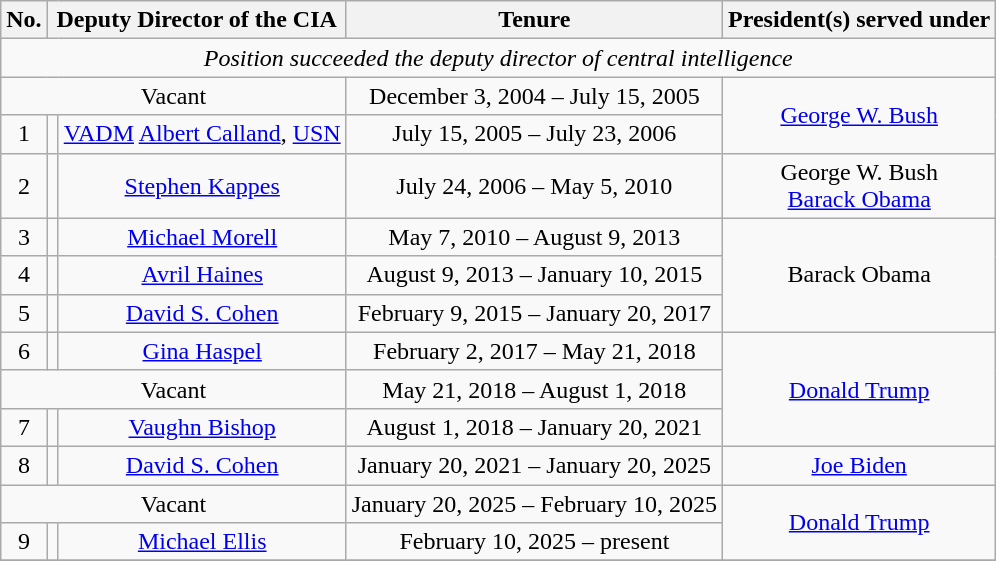<table class="wikitable" style="text-align:center">
<tr>
<th>No.</th>
<th colspan="2">Deputy Director of the CIA</th>
<th>Tenure</th>
<th>President(s) served under</th>
</tr>
<tr>
<td colspan="5"><em>Position succeeded the deputy director of central intelligence</em></td>
</tr>
<tr>
<td colspan="3">Vacant</td>
<td>December 3, 2004 – July 15, 2005</td>
<td rowspan="2"><a href='#'>George W. Bush</a></td>
</tr>
<tr>
<td>1</td>
<td></td>
<td><a href='#'>VADM</a> <a href='#'>Albert Calland</a>, <a href='#'>USN</a></td>
<td>July 15, 2005 – July 23, 2006</td>
</tr>
<tr>
<td>2</td>
<td></td>
<td><a href='#'>Stephen Kappes</a></td>
<td>July 24, 2006 – May 5, 2010</td>
<td>George W. Bush<br><a href='#'>Barack Obama</a></td>
</tr>
<tr>
<td>3</td>
<td></td>
<td><a href='#'>Michael Morell</a></td>
<td>May 7, 2010 – August 9, 2013</td>
<td rowspan="3">Barack Obama</td>
</tr>
<tr>
<td>4</td>
<td></td>
<td><a href='#'>Avril Haines</a></td>
<td>August 9, 2013 – January 10, 2015</td>
</tr>
<tr>
<td>5</td>
<td></td>
<td><a href='#'>David S. Cohen</a></td>
<td>February 9, 2015 – January 20, 2017</td>
</tr>
<tr>
<td>6</td>
<td></td>
<td><a href='#'>Gina Haspel</a></td>
<td>February 2, 2017 – May 21, 2018</td>
<td rowspan="3"><a href='#'>Donald Trump</a></td>
</tr>
<tr>
<td colspan="3">Vacant</td>
<td>May 21, 2018 – August 1, 2018</td>
</tr>
<tr>
<td>7</td>
<td></td>
<td><a href='#'>Vaughn Bishop</a></td>
<td>August 1, 2018 – January 20, 2021</td>
</tr>
<tr>
<td>8</td>
<td></td>
<td><a href='#'>David S. Cohen</a></td>
<td>January 20, 2021 – January 20, 2025</td>
<td><a href='#'>Joe Biden</a></td>
</tr>
<tr>
<td colspan="3">Vacant</td>
<td>January 20, 2025 – February 10, 2025</td>
<td rowspan="2"><a href='#'>Donald Trump</a></td>
</tr>
<tr>
<td>9</td>
<td></td>
<td><a href='#'>Michael Ellis</a></td>
<td>February 10, 2025 – present</td>
</tr>
<tr>
</tr>
</table>
